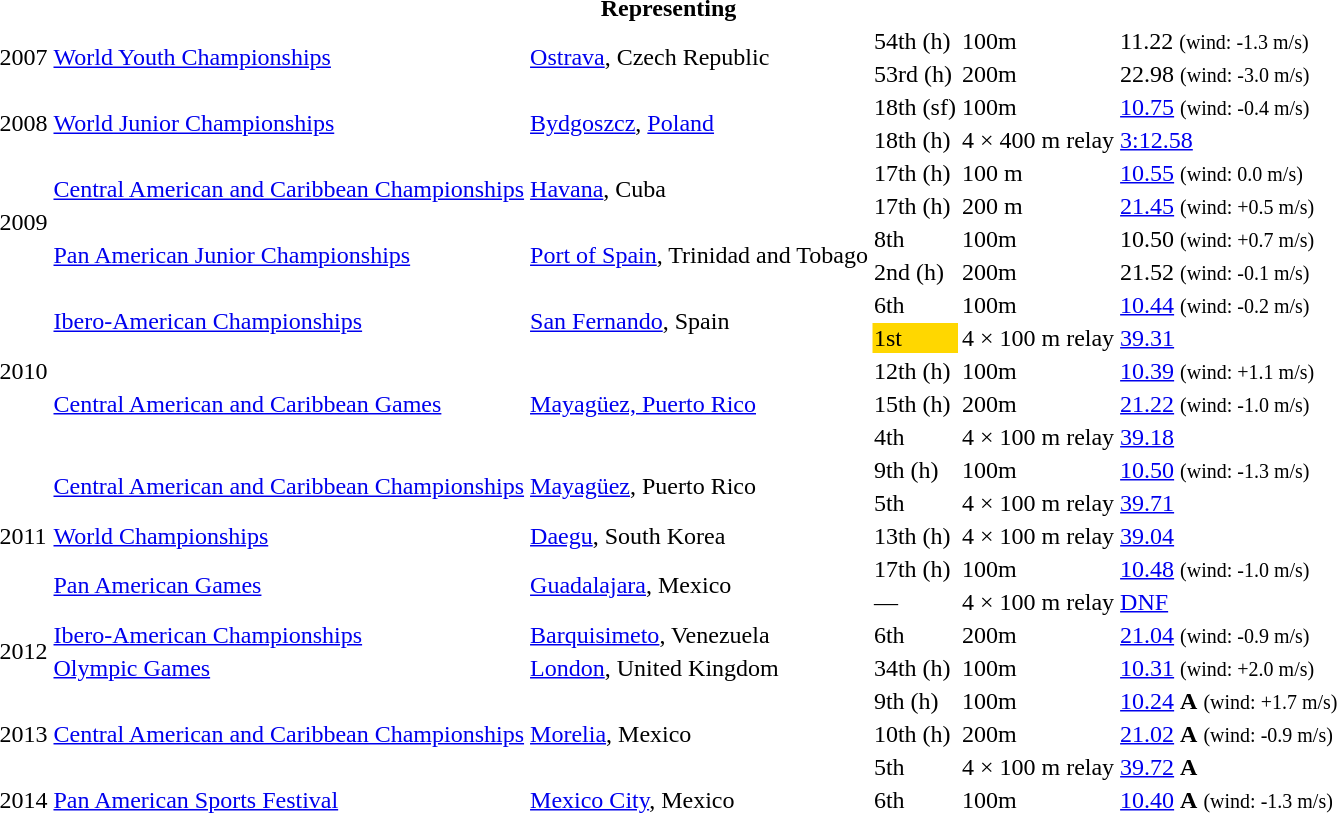<table>
<tr>
<th colspan="6">Representing </th>
</tr>
<tr>
<td rowspan=2>2007</td>
<td rowspan=2><a href='#'>World Youth Championships</a></td>
<td rowspan=2><a href='#'>Ostrava</a>, Czech Republic</td>
<td>54th (h)</td>
<td>100m</td>
<td>11.22 <small>(wind: -1.3 m/s)</small></td>
</tr>
<tr>
<td>53rd (h)</td>
<td>200m</td>
<td>22.98 <small>(wind: -3.0 m/s)</small></td>
</tr>
<tr>
<td rowspan=2>2008</td>
<td rowspan=2><a href='#'>World Junior Championships</a></td>
<td rowspan=2><a href='#'>Bydgoszcz</a>, <a href='#'>Poland</a></td>
<td>18th (sf)</td>
<td>100m</td>
<td><a href='#'>10.75</a> <small>(wind: -0.4 m/s)</small></td>
</tr>
<tr>
<td>18th (h)</td>
<td>4 × 400 m relay</td>
<td><a href='#'>3:12.58</a></td>
</tr>
<tr>
<td rowspan=4>2009</td>
<td rowspan=2><a href='#'>Central American and Caribbean Championships</a></td>
<td rowspan=2><a href='#'>Havana</a>, Cuba</td>
<td>17th (h)</td>
<td>100 m</td>
<td><a href='#'>10.55</a> <small>(wind: 0.0 m/s)</small></td>
</tr>
<tr>
<td>17th (h)</td>
<td>200 m</td>
<td><a href='#'>21.45</a> <small>(wind: +0.5 m/s)</small></td>
</tr>
<tr>
<td rowspan=2><a href='#'>Pan American Junior Championships</a></td>
<td rowspan=2><a href='#'>Port of Spain</a>, Trinidad and Tobago</td>
<td>8th</td>
<td>100m</td>
<td>10.50 <small>(wind: +0.7 m/s)</small></td>
</tr>
<tr>
<td>2nd (h)</td>
<td>200m</td>
<td>21.52 <small>(wind: -0.1 m/s)</small></td>
</tr>
<tr>
<td rowspan=5>2010</td>
<td rowspan=2><a href='#'>Ibero-American Championships</a></td>
<td rowspan=2><a href='#'>San Fernando</a>, Spain</td>
<td>6th</td>
<td>100m</td>
<td><a href='#'>10.44</a> <small>(wind: -0.2 m/s)</small></td>
</tr>
<tr>
<td bgcolor=gold>1st</td>
<td>4 × 100 m relay</td>
<td><a href='#'>39.31</a></td>
</tr>
<tr>
<td rowspan=3><a href='#'>Central American and Caribbean Games</a></td>
<td rowspan=3><a href='#'>Mayagüez, Puerto Rico</a></td>
<td>12th (h)</td>
<td>100m</td>
<td><a href='#'>10.39</a> <small>(wind: +1.1 m/s)</small></td>
</tr>
<tr>
<td>15th (h)</td>
<td>200m</td>
<td><a href='#'>21.22</a> <small>(wind: -1.0 m/s)</small></td>
</tr>
<tr>
<td>4th</td>
<td>4 × 100 m relay</td>
<td><a href='#'>39.18</a></td>
</tr>
<tr>
<td rowspan=5>2011</td>
<td rowspan=2><a href='#'>Central American and Caribbean Championships</a></td>
<td rowspan=2><a href='#'>Mayagüez</a>, Puerto Rico</td>
<td>9th (h)</td>
<td>100m</td>
<td><a href='#'>10.50</a> <small>(wind: -1.3 m/s)</small></td>
</tr>
<tr>
<td>5th</td>
<td>4 × 100 m relay</td>
<td><a href='#'>39.71</a></td>
</tr>
<tr>
<td><a href='#'>World Championships</a></td>
<td><a href='#'>Daegu</a>, South Korea</td>
<td>13th (h)</td>
<td>4 × 100 m relay</td>
<td><a href='#'>39.04</a></td>
</tr>
<tr>
<td rowspan=2><a href='#'>Pan American Games</a></td>
<td rowspan=2><a href='#'>Guadalajara</a>, Mexico</td>
<td>17th (h)</td>
<td>100m</td>
<td><a href='#'>10.48</a> <small>(wind: -1.0 m/s)</small></td>
</tr>
<tr>
<td>—</td>
<td>4 × 100 m relay</td>
<td><a href='#'>DNF</a></td>
</tr>
<tr>
<td rowspan=2>2012</td>
<td><a href='#'>Ibero-American Championships</a></td>
<td><a href='#'>Barquisimeto</a>, Venezuela</td>
<td>6th</td>
<td>200m</td>
<td><a href='#'>21.04</a> <small>(wind: -0.9 m/s)</small></td>
</tr>
<tr>
<td><a href='#'>Olympic Games</a></td>
<td><a href='#'>London</a>, United Kingdom</td>
<td>34th (h)</td>
<td>100m</td>
<td><a href='#'>10.31</a> <small>(wind: +2.0 m/s)</small></td>
</tr>
<tr>
<td rowspan=3>2013</td>
<td rowspan=3><a href='#'>Central American and Caribbean Championships</a></td>
<td rowspan=3><a href='#'>Morelia</a>, Mexico</td>
<td>9th (h)</td>
<td>100m</td>
<td><a href='#'>10.24</a>  <strong>A</strong> <small>(wind: +1.7 m/s)</small></td>
</tr>
<tr>
<td>10th (h)</td>
<td>200m</td>
<td><a href='#'>21.02</a>  <strong>A</strong> <small>(wind: -0.9 m/s)</small></td>
</tr>
<tr>
<td>5th</td>
<td>4 × 100 m relay</td>
<td><a href='#'>39.72</a> <strong>A</strong></td>
</tr>
<tr>
<td>2014</td>
<td><a href='#'>Pan American Sports Festival</a></td>
<td><a href='#'>Mexico City</a>, Mexico</td>
<td>6th</td>
<td>100m</td>
<td><a href='#'>10.40</a>  <strong>A</strong> <small>(wind: -1.3 m/s)</small></td>
</tr>
</table>
